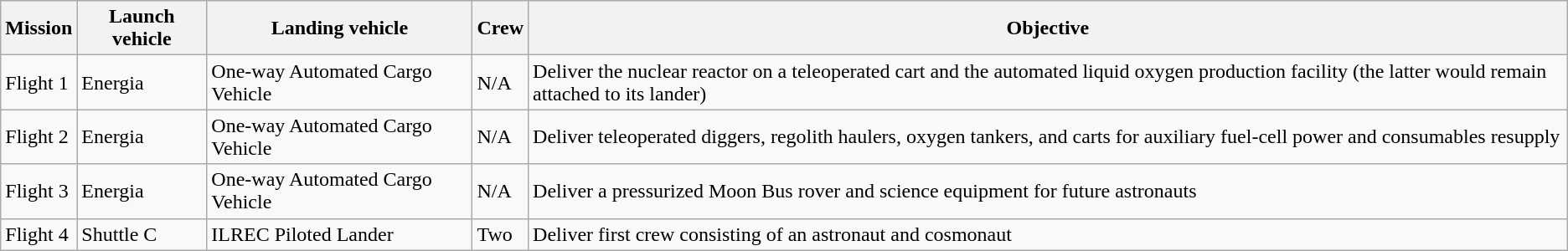<table class="wikitable sortable">
<tr>
<th>Mission</th>
<th>Launch vehicle</th>
<th>Landing vehicle</th>
<th>Crew</th>
<th>Objective</th>
</tr>
<tr>
<td>Flight 1</td>
<td>Energia</td>
<td>One-way Automated Cargo Vehicle</td>
<td>N/A</td>
<td>Deliver the nuclear reactor on a teleoperated cart and the automated liquid oxygen production facility (the latter would remain attached to its lander)</td>
</tr>
<tr>
<td>Flight 2</td>
<td>Energia</td>
<td>One-way Automated Cargo Vehicle</td>
<td>N/A</td>
<td>Deliver teleoperated diggers, regolith haulers, oxygen tankers, and carts for auxiliary fuel-cell power and consumables resupply</td>
</tr>
<tr>
<td>Flight 3</td>
<td>Energia</td>
<td>One-way Automated Cargo Vehicle</td>
<td>N/A</td>
<td>Deliver a pressurized Moon Bus rover and science equipment for future astronauts</td>
</tr>
<tr>
<td>Flight 4</td>
<td>Shuttle C</td>
<td>ILREC Piloted Lander</td>
<td>Two</td>
<td>Deliver first crew consisting of an astronaut and cosmonaut<br></td>
</tr>
</table>
